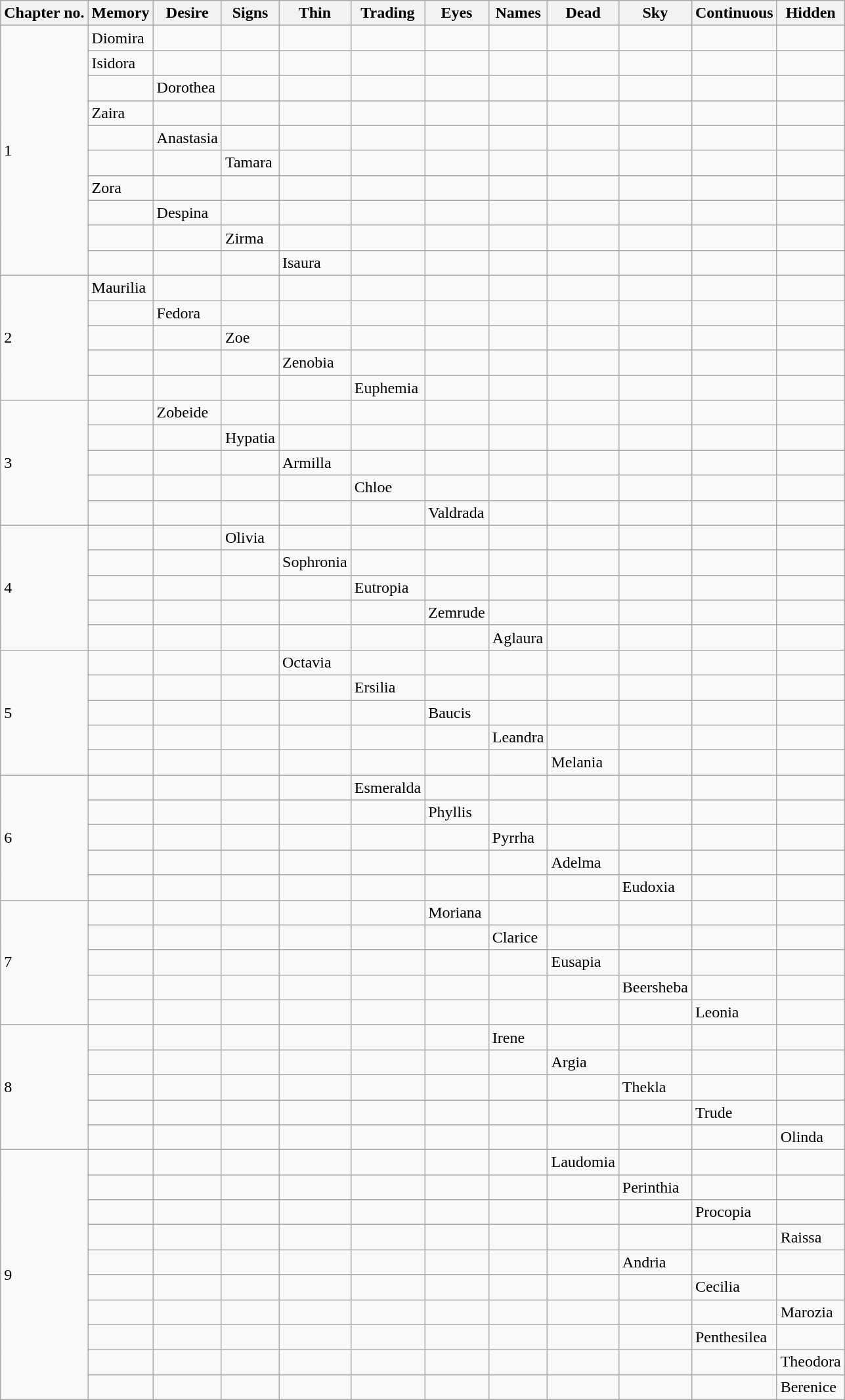<table class="wikitable">
<tr>
<th>Chapter no.</th>
<th>Memory</th>
<th>Desire</th>
<th>Signs</th>
<th>Thin</th>
<th>Trading</th>
<th>Eyes</th>
<th>Names</th>
<th>Dead</th>
<th>Sky</th>
<th>Continuous</th>
<th>Hidden</th>
</tr>
<tr>
<td rowspan="10">1</td>
<td>Diomira</td>
<td></td>
<td></td>
<td></td>
<td></td>
<td></td>
<td></td>
<td></td>
<td></td>
<td></td>
<td></td>
</tr>
<tr>
<td>Isidora</td>
<td></td>
<td></td>
<td></td>
<td></td>
<td></td>
<td></td>
<td></td>
<td></td>
<td></td>
<td></td>
</tr>
<tr>
<td></td>
<td>Dorothea</td>
<td></td>
<td></td>
<td></td>
<td></td>
<td></td>
<td></td>
<td></td>
<td></td>
<td></td>
</tr>
<tr>
<td>Zaira</td>
<td></td>
<td></td>
<td></td>
<td></td>
<td></td>
<td></td>
<td></td>
<td></td>
<td></td>
<td></td>
</tr>
<tr>
<td></td>
<td>Anastasia</td>
<td></td>
<td></td>
<td></td>
<td></td>
<td></td>
<td></td>
<td></td>
<td></td>
<td></td>
</tr>
<tr>
<td></td>
<td></td>
<td>Tamara</td>
<td></td>
<td></td>
<td></td>
<td></td>
<td></td>
<td></td>
<td></td>
<td></td>
</tr>
<tr>
<td>Zora</td>
<td></td>
<td></td>
<td></td>
<td></td>
<td></td>
<td></td>
<td></td>
<td></td>
<td></td>
<td></td>
</tr>
<tr>
<td></td>
<td>Despina</td>
<td></td>
<td></td>
<td></td>
<td></td>
<td></td>
<td></td>
<td></td>
<td></td>
<td></td>
</tr>
<tr>
<td></td>
<td></td>
<td>Zirma</td>
<td></td>
<td></td>
<td></td>
<td></td>
<td></td>
<td></td>
<td></td>
<td></td>
</tr>
<tr>
<td></td>
<td></td>
<td></td>
<td>Isaura</td>
<td></td>
<td></td>
<td></td>
<td></td>
<td></td>
<td></td>
<td></td>
</tr>
<tr>
<td rowspan="5">2</td>
<td>Maurilia</td>
<td></td>
<td></td>
<td></td>
<td></td>
<td></td>
<td></td>
<td></td>
<td></td>
<td></td>
<td></td>
</tr>
<tr>
<td></td>
<td>Fedora</td>
<td></td>
<td></td>
<td></td>
<td></td>
<td></td>
<td></td>
<td></td>
<td></td>
<td></td>
</tr>
<tr>
<td></td>
<td></td>
<td>Zoe</td>
<td></td>
<td></td>
<td></td>
<td></td>
<td></td>
<td></td>
<td></td>
<td></td>
</tr>
<tr>
<td></td>
<td></td>
<td></td>
<td>Zenobia</td>
<td></td>
<td></td>
<td></td>
<td></td>
<td></td>
<td></td>
<td></td>
</tr>
<tr>
<td></td>
<td></td>
<td></td>
<td></td>
<td>Euphemia</td>
<td></td>
<td></td>
<td></td>
<td></td>
<td></td>
<td></td>
</tr>
<tr>
<td rowspan="5">3</td>
<td></td>
<td>Zobeide</td>
<td></td>
<td></td>
<td></td>
<td></td>
<td></td>
<td></td>
<td></td>
<td></td>
<td></td>
</tr>
<tr>
<td></td>
<td></td>
<td>Hypatia</td>
<td></td>
<td></td>
<td></td>
<td></td>
<td></td>
<td></td>
<td></td>
<td></td>
</tr>
<tr>
<td></td>
<td></td>
<td></td>
<td>Armilla</td>
<td></td>
<td></td>
<td></td>
<td></td>
<td></td>
<td></td>
<td></td>
</tr>
<tr>
<td></td>
<td></td>
<td></td>
<td></td>
<td>Chloe</td>
<td></td>
<td></td>
<td></td>
<td></td>
<td></td>
<td></td>
</tr>
<tr>
<td></td>
<td></td>
<td></td>
<td></td>
<td></td>
<td>Valdrada</td>
<td></td>
<td></td>
<td></td>
<td></td>
<td></td>
</tr>
<tr>
<td rowspan="5">4</td>
<td></td>
<td></td>
<td>Olivia</td>
<td></td>
<td></td>
<td></td>
<td></td>
<td></td>
<td></td>
<td></td>
<td></td>
</tr>
<tr>
<td></td>
<td></td>
<td></td>
<td>Sophronia</td>
<td></td>
<td></td>
<td></td>
<td></td>
<td></td>
<td></td>
<td></td>
</tr>
<tr>
<td></td>
<td></td>
<td></td>
<td></td>
<td>Eutropia</td>
<td></td>
<td></td>
<td></td>
<td></td>
<td></td>
<td></td>
</tr>
<tr>
<td></td>
<td></td>
<td></td>
<td></td>
<td></td>
<td>Zemrude</td>
<td></td>
<td></td>
<td></td>
<td></td>
<td></td>
</tr>
<tr>
<td></td>
<td></td>
<td></td>
<td></td>
<td></td>
<td></td>
<td>Aglaura</td>
<td></td>
<td></td>
<td></td>
<td></td>
</tr>
<tr>
<td rowspan="5">5</td>
<td></td>
<td></td>
<td></td>
<td>Octavia</td>
<td></td>
<td></td>
<td></td>
<td></td>
<td></td>
<td></td>
<td></td>
</tr>
<tr>
<td></td>
<td></td>
<td></td>
<td></td>
<td>Ersilia</td>
<td></td>
<td></td>
<td></td>
<td></td>
<td></td>
<td></td>
</tr>
<tr>
<td></td>
<td></td>
<td></td>
<td></td>
<td></td>
<td>Baucis</td>
<td></td>
<td></td>
<td></td>
<td></td>
<td></td>
</tr>
<tr>
<td></td>
<td></td>
<td></td>
<td></td>
<td></td>
<td></td>
<td>Leandra</td>
<td></td>
<td></td>
<td></td>
<td></td>
</tr>
<tr>
<td></td>
<td></td>
<td></td>
<td></td>
<td></td>
<td></td>
<td></td>
<td>Melania</td>
<td></td>
<td></td>
<td></td>
</tr>
<tr>
<td rowspan="5">6</td>
<td></td>
<td></td>
<td></td>
<td></td>
<td>Esmeralda</td>
<td></td>
<td></td>
<td></td>
<td></td>
<td></td>
<td></td>
</tr>
<tr>
<td></td>
<td></td>
<td></td>
<td></td>
<td></td>
<td>Phyllis</td>
<td></td>
<td></td>
<td></td>
<td></td>
<td></td>
</tr>
<tr>
<td></td>
<td></td>
<td></td>
<td></td>
<td></td>
<td></td>
<td>Pyrrha</td>
<td></td>
<td></td>
<td></td>
<td></td>
</tr>
<tr>
<td></td>
<td></td>
<td></td>
<td></td>
<td></td>
<td></td>
<td></td>
<td>Adelma</td>
<td></td>
<td></td>
<td></td>
</tr>
<tr>
<td></td>
<td></td>
<td></td>
<td></td>
<td></td>
<td></td>
<td></td>
<td></td>
<td>Eudoxia</td>
<td></td>
<td></td>
</tr>
<tr>
<td rowspan="5">7</td>
<td></td>
<td></td>
<td></td>
<td></td>
<td></td>
<td>Moriana</td>
<td></td>
<td></td>
<td></td>
<td></td>
<td></td>
</tr>
<tr>
<td></td>
<td></td>
<td></td>
<td></td>
<td></td>
<td></td>
<td>Clarice</td>
<td></td>
<td></td>
<td></td>
<td></td>
</tr>
<tr>
<td></td>
<td></td>
<td></td>
<td></td>
<td></td>
<td></td>
<td></td>
<td>Eusapia</td>
<td></td>
<td></td>
<td></td>
</tr>
<tr>
<td></td>
<td></td>
<td></td>
<td></td>
<td></td>
<td></td>
<td></td>
<td></td>
<td>Beersheba</td>
<td></td>
<td></td>
</tr>
<tr>
<td></td>
<td></td>
<td></td>
<td></td>
<td></td>
<td></td>
<td></td>
<td></td>
<td></td>
<td>Leonia</td>
<td></td>
</tr>
<tr>
<td rowspan="5">8</td>
<td></td>
<td></td>
<td></td>
<td></td>
<td></td>
<td></td>
<td>Irene</td>
<td></td>
<td></td>
<td></td>
<td></td>
</tr>
<tr>
<td></td>
<td></td>
<td></td>
<td></td>
<td></td>
<td></td>
<td></td>
<td>Argia</td>
<td></td>
<td></td>
<td></td>
</tr>
<tr>
<td></td>
<td></td>
<td></td>
<td></td>
<td></td>
<td></td>
<td></td>
<td></td>
<td>Thekla</td>
<td></td>
<td></td>
</tr>
<tr>
<td></td>
<td></td>
<td></td>
<td></td>
<td></td>
<td></td>
<td></td>
<td></td>
<td></td>
<td>Trude</td>
<td></td>
</tr>
<tr>
<td></td>
<td></td>
<td></td>
<td></td>
<td></td>
<td></td>
<td></td>
<td></td>
<td></td>
<td></td>
<td>Olinda</td>
</tr>
<tr>
<td rowspan="10">9</td>
<td></td>
<td></td>
<td></td>
<td></td>
<td></td>
<td></td>
<td></td>
<td>Laudomia</td>
<td></td>
<td></td>
<td></td>
</tr>
<tr>
<td></td>
<td></td>
<td></td>
<td></td>
<td></td>
<td></td>
<td></td>
<td></td>
<td>Perinthia</td>
<td></td>
<td></td>
</tr>
<tr>
<td></td>
<td></td>
<td></td>
<td></td>
<td></td>
<td></td>
<td></td>
<td></td>
<td></td>
<td>Procopia</td>
<td></td>
</tr>
<tr>
<td></td>
<td></td>
<td></td>
<td></td>
<td></td>
<td></td>
<td></td>
<td></td>
<td></td>
<td></td>
<td>Raissa</td>
</tr>
<tr>
<td></td>
<td></td>
<td></td>
<td></td>
<td></td>
<td></td>
<td></td>
<td></td>
<td>Andria</td>
<td></td>
<td></td>
</tr>
<tr>
<td></td>
<td></td>
<td></td>
<td></td>
<td></td>
<td></td>
<td></td>
<td></td>
<td></td>
<td>Cecilia</td>
<td></td>
</tr>
<tr>
<td></td>
<td></td>
<td></td>
<td></td>
<td></td>
<td></td>
<td></td>
<td></td>
<td></td>
<td></td>
<td>Marozia</td>
</tr>
<tr>
<td></td>
<td></td>
<td></td>
<td></td>
<td></td>
<td></td>
<td></td>
<td></td>
<td></td>
<td>Penthesilea</td>
<td></td>
</tr>
<tr>
<td></td>
<td></td>
<td></td>
<td></td>
<td></td>
<td></td>
<td></td>
<td></td>
<td></td>
<td></td>
<td>Theodora</td>
</tr>
<tr>
<td></td>
<td></td>
<td></td>
<td></td>
<td></td>
<td></td>
<td></td>
<td></td>
<td></td>
<td></td>
<td>Berenice</td>
</tr>
</table>
